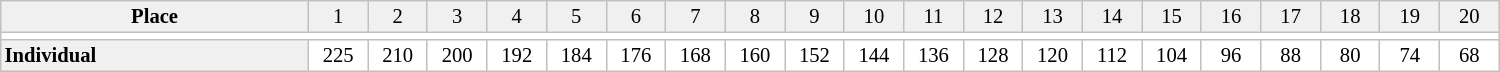<table border="1" cellpadding="2" cellspacing="0" style="border:1px solid #C0C0C0; border-collapse:collapse; font-size:86%; margin-top:1em; text-align:center" width="1000">
<tr bgcolor="#F0F0F0">
<td width=150><strong>Place</strong></td>
<td width=25>1</td>
<td width=25>2</td>
<td width=25>3</td>
<td width=25>4</td>
<td width=25>5</td>
<td width=25>6</td>
<td width=25>7</td>
<td width=25>8</td>
<td width=25>9</td>
<td width=25>10</td>
<td width=25>11</td>
<td width=25>12</td>
<td width=25>13</td>
<td width=25>14</td>
<td width=25>15</td>
<td width=25>16</td>
<td width=25>17</td>
<td width=25>18</td>
<td width=25>19</td>
<td width=25>20</td>
</tr>
<tr>
<td colspan="21"></td>
</tr>
<tr>
<td bgcolor="#F0F0F0" align=left><strong>Individual</strong></td>
<td>225</td>
<td>210</td>
<td>200</td>
<td>192</td>
<td>184</td>
<td>176</td>
<td>168</td>
<td>160</td>
<td>152</td>
<td>144</td>
<td>136</td>
<td>128</td>
<td>120</td>
<td>112</td>
<td>104</td>
<td>96</td>
<td>88</td>
<td>80</td>
<td>74</td>
<td>68</td>
</tr>
</table>
